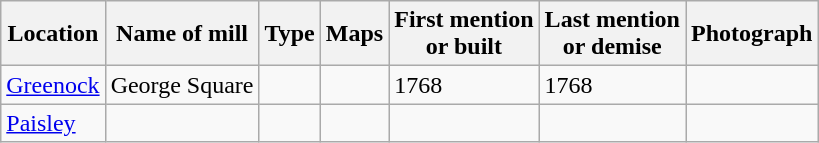<table class="wikitable">
<tr>
<th>Location</th>
<th>Name of mill</th>
<th>Type</th>
<th>Maps</th>
<th>First mention<br>or built</th>
<th>Last mention<br> or demise</th>
<th>Photograph</th>
</tr>
<tr>
<td><a href='#'>Greenock</a></td>
<td>George Square</td>
<td></td>
<td></td>
<td>1768</td>
<td>1768</td>
<td></td>
</tr>
<tr>
<td><a href='#'>Paisley</a></td>
<td></td>
<td></td>
<td></td>
<td></td>
<td></td>
<td></td>
</tr>
</table>
